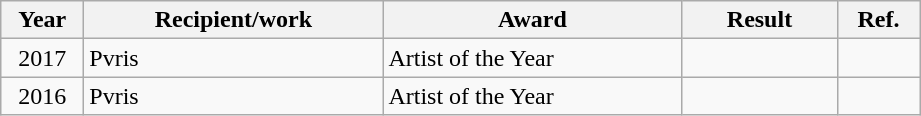<table class="wikitable plainrowheaders">
<tr>
<th scope="col" style="width:3em;">Year</th>
<th scope="col" style="width:12em;">Recipient/work</th>
<th scope="col" style="width:12em;">Award</th>
<th scope="col" style="width:6em;">Result</th>
<th scope="col" style="width:3em;">Ref.</th>
</tr>
<tr>
<td align="center">2017</td>
<td>Pvris</td>
<td>Artist of the Year</td>
<td></td>
<td align="center"></td>
</tr>
<tr>
<td align="center">2016</td>
<td>Pvris</td>
<td>Artist of the Year</td>
<td></td>
<td align="center"></td>
</tr>
</table>
